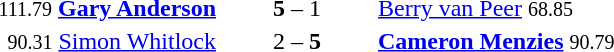<table style="text-align:center">
<tr>
<th width=223></th>
<th width=100></th>
<th width=223></th>
</tr>
<tr>
<td align=right><small>111.79</small> <strong><a href='#'>Gary Anderson</a></strong> </td>
<td><strong>5</strong> – 1</td>
<td align=left> <a href='#'>Berry van Peer</a> <small>68.85</small></td>
</tr>
<tr>
<td align=right><small>90.31</small> <a href='#'>Simon Whitlock</a> </td>
<td>2 – <strong>5</strong></td>
<td align=left> <strong><a href='#'>Cameron Menzies</a></strong> <small>90.79</small></td>
</tr>
</table>
